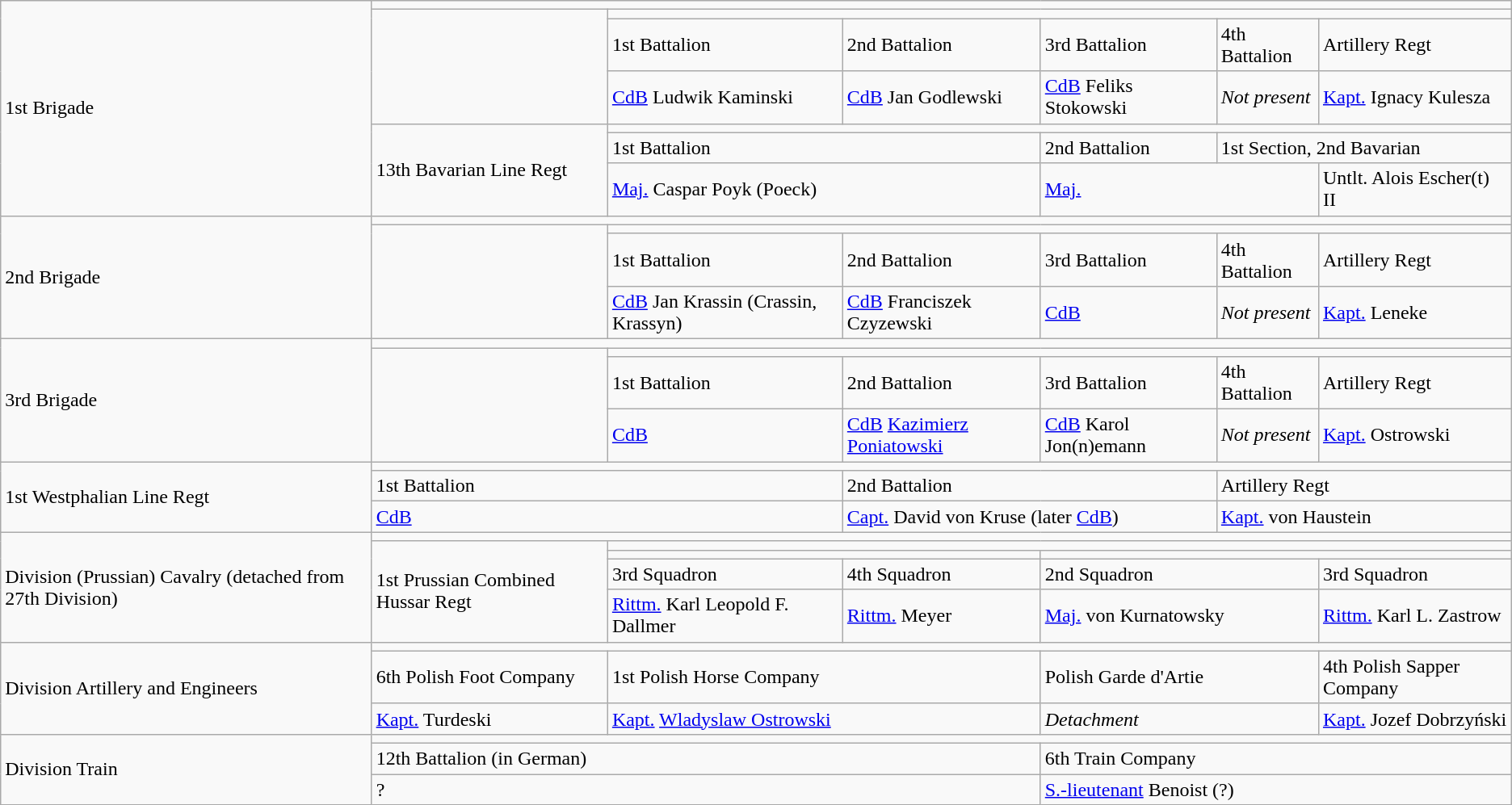<table class="wikitable">
<tr>
<td rowspan=7>1st Brigade</td>
<td colspan=7></td>
</tr>
<tr>
<td rowspan=3></td>
<td colspan=6></td>
</tr>
<tr>
<td>1st Battalion</td>
<td>2nd Battalion</td>
<td>3rd Battalion</td>
<td>4th Battalion</td>
<td>Artillery Regt</td>
</tr>
<tr>
<td><a href='#'>CdB</a> Ludwik Kaminski</td>
<td><a href='#'>CdB</a> Jan Godlewski</td>
<td><a href='#'>CdB</a> Feliks Stokowski</td>
<td><em>Not present</em></td>
<td><a href='#'>Kapt.</a> Ignacy Kulesza</td>
</tr>
<tr>
<td rowspan=3>13th Bavarian Line Regt</td>
<td colspan=5></td>
</tr>
<tr>
<td colspan=2>1st Battalion</td>
<td>2nd Battalion</td>
<td colspan=2>1st Section, 2nd Bavarian</td>
</tr>
<tr>
<td colspan=2><a href='#'>Maj.</a> Caspar Poyk (Poeck)</td>
<td colspan=2><a href='#'>Maj.</a> </td>
<td>Untlt. Alois Escher(t) II</td>
</tr>
<tr>
<td rowspan="4">2nd Brigade</td>
<td colspan=6></td>
</tr>
<tr>
<td rowspan=3></td>
<td colspan=5></td>
</tr>
<tr>
<td>1st Battalion</td>
<td>2nd Battalion</td>
<td>3rd Battalion</td>
<td>4th Battalion</td>
<td>Artillery Regt</td>
</tr>
<tr>
<td><a href='#'>CdB</a> Jan Krassin (Crassin, Krassyn)</td>
<td><a href='#'>CdB</a> Franciszek Czyzewski</td>
<td><a href='#'>CdB</a> </td>
<td><em>Not present</em></td>
<td><a href='#'>Kapt.</a> Leneke</td>
</tr>
<tr>
<td rowspan="4">3rd Brigade</td>
<td colspan=6></td>
</tr>
<tr>
<td rowspan=3></td>
<td colspan=5></td>
</tr>
<tr>
<td>1st Battalion</td>
<td>2nd Battalion</td>
<td>3rd Battalion</td>
<td>4th Battalion</td>
<td>Artillery Regt</td>
</tr>
<tr>
<td><a href='#'>CdB</a> </td>
<td><a href='#'>CdB</a> <a href='#'>Kazimierz Poniatowski</a></td>
<td><a href='#'>CdB</a> Karol Jon(n)emann</td>
<td><em>Not present</em></td>
<td><a href='#'>Kapt.</a> Ostrowski</td>
</tr>
<tr>
<td rowspan=3>1st Westphalian Line Regt</td>
<td colspan=6></td>
</tr>
<tr>
<td colspan=2>1st Battalion</td>
<td colspan=2>2nd Battalion</td>
<td colspan=2>Artillery Regt</td>
</tr>
<tr>
<td colspan=2><a href='#'>CdB</a> </td>
<td colspan=2><a href='#'>Capt.</a> David von Kruse (later <a href='#'>CdB</a>)</td>
<td colspan=2><a href='#'>Kapt.</a> von Haustein</td>
</tr>
<tr>
<td rowspan="5">Division (Prussian) Cavalry (detached from 27th Division)</td>
<td colspan=6></td>
</tr>
<tr>
<td rowspan=4>1st Prussian Combined Hussar Regt</td>
<td colspan=5></td>
</tr>
<tr>
<td colspan=2></td>
<td colspan=3></td>
</tr>
<tr>
<td>3rd Squadron</td>
<td>4th Squadron</td>
<td colspan=2>2nd Squadron</td>
<td>3rd Squadron</td>
</tr>
<tr>
<td><a href='#'>Rittm.</a> Karl Leopold F. Dallmer</td>
<td><a href='#'>Rittm.</a> Meyer</td>
<td colspan=2><a href='#'>Maj.</a> von Kurnatowsky</td>
<td><a href='#'>Rittm.</a> Karl L. Zastrow</td>
</tr>
<tr>
<td rowspan=3>Division Artillery and Engineers</td>
<td colspan=7></td>
</tr>
<tr>
<td>6th Polish Foot Company</td>
<td colspan=2>1st Polish Horse Company</td>
<td colspan=2>Polish Garde d'Artie</td>
<td colspan=2>4th Polish Sapper Company</td>
</tr>
<tr>
<td><a href='#'>Kapt.</a> Turdeski</td>
<td colspan=2><a href='#'>Kapt.</a> <a href='#'>Wladyslaw Ostrowski</a></td>
<td colspan=2><em>Detachment</em></td>
<td colspan=2><a href='#'>Kapt.</a> Jozef Dobrzyński</td>
</tr>
<tr>
<td rowspan=3>Division Train</td>
<td colspan=7></td>
</tr>
<tr>
<td colspan=3>12th Battalion (in German)</td>
<td colspan=4>6th Train Company</td>
</tr>
<tr>
<td colspan=3>?</td>
<td colspan=4><a href='#'>S.-lieutenant</a> Benoist (?)</td>
</tr>
</table>
